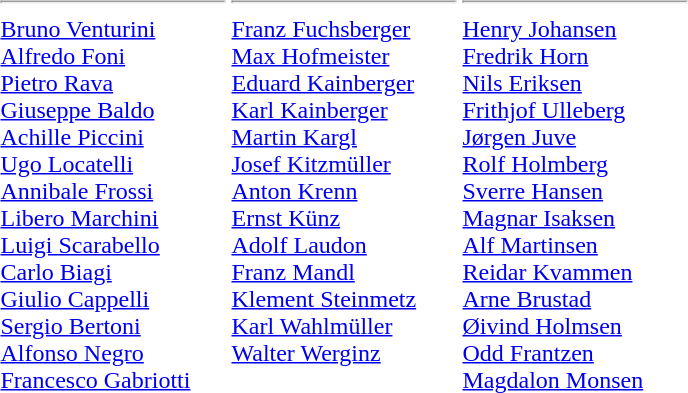<table>
<tr valign=top>
<td width=150><hr> <a href='#'>Bruno Venturini</a><br> <a href='#'>Alfredo Foni</a><br> <a href='#'>Pietro Rava</a><br> <a href='#'>Giuseppe Baldo</a><br> <a href='#'>Achille Piccini</a><br> <a href='#'>Ugo Locatelli</a><br> <a href='#'>Annibale Frossi</a><br> <a href='#'>Libero Marchini</a><br> <a href='#'>Luigi Scarabello</a><br> <a href='#'>Carlo Biagi</a><br> <a href='#'>Giulio Cappelli</a><br> <a href='#'>Sergio Bertoni</a><br> <a href='#'>Alfonso Negro</a><br> <a href='#'>Francesco Gabriotti</a></td>
<td width=150><hr> <a href='#'>Franz Fuchsberger</a> <br> <a href='#'>Max Hofmeister</a> <br> <a href='#'>Eduard Kainberger</a><br> <a href='#'>Karl Kainberger</a><br> <a href='#'>Martin Kargl</a><br> <a href='#'>Josef Kitzmüller</a><br> <a href='#'>Anton Krenn</a><br> <a href='#'>Ernst Künz</a><br> <a href='#'>Adolf Laudon</a><br> <a href='#'>Franz Mandl</a><br> <a href='#'>Klement Steinmetz</a><br> <a href='#'>Karl Wahlmüller</a> <br> <a href='#'>Walter Werginz</a></td>
<td width=150><hr> <a href='#'>Henry Johansen</a><br> <a href='#'>Fredrik Horn</a><br> <a href='#'>Nils Eriksen</a><br> <a href='#'>Frithjof Ulleberg</a><br> <a href='#'>Jørgen Juve</a><br> <a href='#'>Rolf Holmberg</a><br> <a href='#'>Sverre Hansen</a><br> <a href='#'>Magnar Isaksen</a><br> <a href='#'>Alf Martinsen</a><br> <a href='#'>Reidar Kvammen</a><br> <a href='#'>Arne Brustad</a><br> <a href='#'>Øivind Holmsen</a><br> <a href='#'>Odd Frantzen</a><br> <a href='#'>Magdalon Monsen</a></td>
</tr>
<tr>
</tr>
</table>
